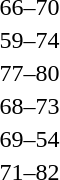<table style="text-align:center">
<tr>
<th width=200></th>
<th width=100></th>
<th width=200></th>
</tr>
<tr>
<td align=right></td>
<td align=center>66–70</td>
<td align=left><strong></strong></td>
</tr>
<tr>
<td align=right></td>
<td align=center>59–74</td>
<td align=left><strong></strong></td>
</tr>
<tr>
<td align=right></td>
<td align=center>77–80</td>
<td align=left><strong></strong></td>
</tr>
<tr>
<td align=right></td>
<td align=center>68–73</td>
<td align=left><strong></strong></td>
</tr>
<tr>
<td align=right><strong></strong></td>
<td align=center>69–54</td>
<td align=left></td>
</tr>
<tr>
<td align=right></td>
<td align=center>71–82</td>
<td align=left><strong></strong></td>
</tr>
</table>
